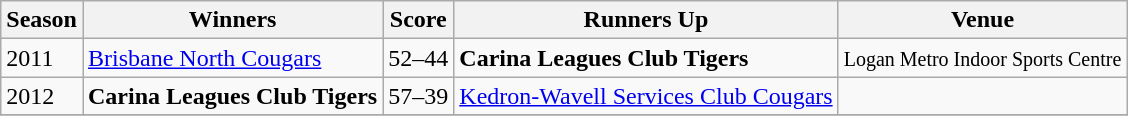<table class="wikitable collapsible">
<tr>
<th>Season</th>
<th>Winners</th>
<th>Score</th>
<th>Runners Up</th>
<th>Venue</th>
</tr>
<tr>
<td>2011</td>
<td><a href='#'>Brisbane North Cougars</a></td>
<td>52–44</td>
<td><strong>Carina Leagues Club Tigers</strong></td>
<td><small>Logan Metro Indoor Sports Centre</small></td>
</tr>
<tr>
<td>2012</td>
<td><strong>Carina Leagues Club Tigers</strong></td>
<td>57–39</td>
<td><a href='#'>Kedron-Wavell Services Club Cougars</a></td>
<td></td>
</tr>
<tr>
</tr>
</table>
